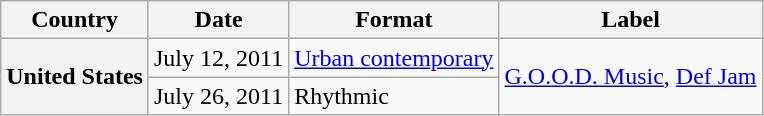<table class="wikitable plainrowheaders">
<tr>
<th scope="col">Country</th>
<th scope="col">Date</th>
<th scope="col">Format</th>
<th scope="col">Label</th>
</tr>
<tr>
<th scope="row" rowspan="2">United States</th>
<td>July 12, 2011</td>
<td><a href='#'>Urban contemporary</a></td>
<td rowspan="2"><a href='#'>G.O.O.D. Music</a>, <a href='#'>Def Jam</a></td>
</tr>
<tr>
<td>July 26, 2011</td>
<td>Rhythmic</td>
</tr>
</table>
